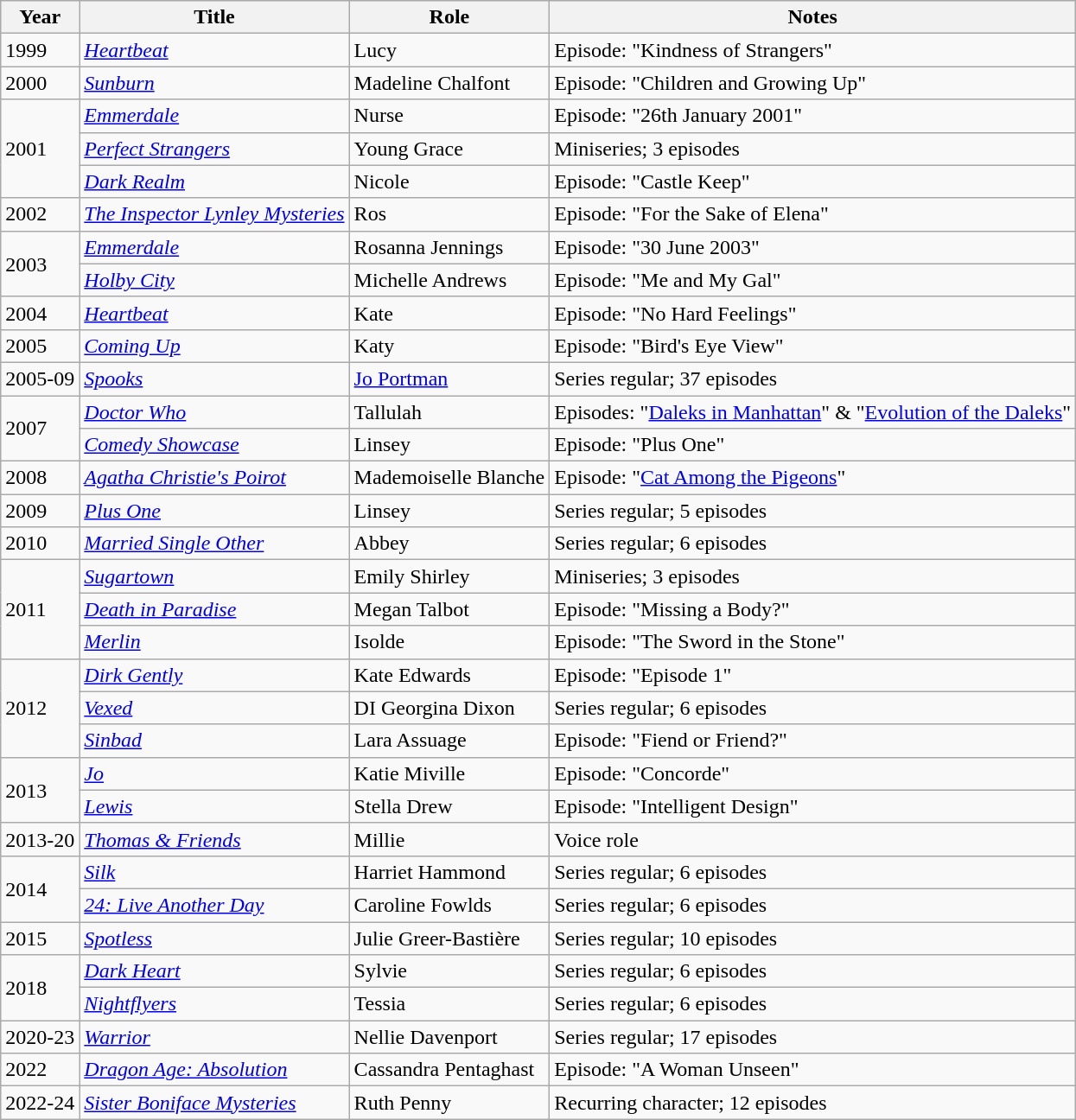<table class="wikitable sortable">
<tr>
<th>Year</th>
<th>Title</th>
<th>Role</th>
<th>Notes</th>
</tr>
<tr>
<td>1999</td>
<td><em><a href='#'>Heartbeat</a></em></td>
<td>Lucy</td>
<td>Episode: "Kindness of Strangers"</td>
</tr>
<tr>
<td>2000</td>
<td><em><a href='#'>Sunburn</a></em></td>
<td>Madeline Chalfont</td>
<td>Episode: "Children and Growing Up"</td>
</tr>
<tr>
<td rowspan="3">2001</td>
<td><em><a href='#'>Emmerdale</a></em></td>
<td>Nurse</td>
<td>Episode: "26th January 2001"</td>
</tr>
<tr>
<td><em><a href='#'>Perfect Strangers</a></em></td>
<td>Young Grace</td>
<td>Miniseries; 3 episodes</td>
</tr>
<tr>
<td><em><a href='#'>Dark Realm</a></em></td>
<td>Nicole</td>
<td>Episode: "Castle Keep"</td>
</tr>
<tr>
<td>2002</td>
<td><em><a href='#'>The Inspector Lynley Mysteries</a></em></td>
<td>Ros</td>
<td>Episode: "For the Sake of Elena"</td>
</tr>
<tr>
<td rowspan="2">2003</td>
<td><em><a href='#'>Emmerdale</a></em></td>
<td>Rosanna Jennings</td>
<td>Episode: "30 June 2003"</td>
</tr>
<tr>
<td><em><a href='#'>Holby City</a></em></td>
<td>Michelle Andrews</td>
<td>Episode: "Me and My Gal"</td>
</tr>
<tr>
<td>2004</td>
<td><em><a href='#'>Heartbeat</a></em></td>
<td>Kate</td>
<td>Episode: "No Hard Feelings"</td>
</tr>
<tr>
<td>2005</td>
<td><em><a href='#'>Coming Up</a></em></td>
<td>Katy</td>
<td>Episode: "Bird's Eye View"</td>
</tr>
<tr>
<td>2005-09</td>
<td><em><a href='#'>Spooks</a></em></td>
<td><a href='#'>Jo Portman</a></td>
<td>Series regular; 37 episodes</td>
</tr>
<tr>
<td rowspan="2">2007</td>
<td><em><a href='#'>Doctor Who</a></em></td>
<td>Tallulah</td>
<td>Episodes: "<a href='#'>Daleks in Manhattan</a>" & "<a href='#'>Evolution of the Daleks</a>"</td>
</tr>
<tr>
<td><em><a href='#'>Comedy Showcase</a></em></td>
<td>Linsey</td>
<td>Episode: "Plus One"</td>
</tr>
<tr>
<td>2008</td>
<td><em><a href='#'>Agatha Christie's Poirot</a></em></td>
<td>Mademoiselle Blanche</td>
<td>Episode: "<a href='#'>Cat Among the Pigeons</a>"</td>
</tr>
<tr>
<td>2009</td>
<td><em><a href='#'>Plus One</a></em></td>
<td>Linsey</td>
<td>Series regular; 5 episodes</td>
</tr>
<tr>
<td>2010</td>
<td><em><a href='#'>Married Single Other</a></em></td>
<td>Abbey</td>
<td>Series regular; 6 episodes</td>
</tr>
<tr>
<td rowspan="3">2011</td>
<td><em><a href='#'>Sugartown</a></em></td>
<td>Emily Shirley</td>
<td>Miniseries; 3 episodes</td>
</tr>
<tr>
<td><em><a href='#'>Death in Paradise</a></em></td>
<td>Megan Talbot</td>
<td>Episode: "Missing a Body?"</td>
</tr>
<tr>
<td><em><a href='#'>Merlin</a></em></td>
<td>Isolde</td>
<td>Episode: "The Sword in the Stone"</td>
</tr>
<tr>
<td rowspan="3">2012</td>
<td><em><a href='#'>Dirk Gently</a></em></td>
<td>Kate Edwards</td>
<td>Episode: "Episode 1"</td>
</tr>
<tr>
<td><em><a href='#'>Vexed</a></em></td>
<td>DI Georgina Dixon</td>
<td>Series regular; 6 episodes</td>
</tr>
<tr>
<td><em><a href='#'>Sinbad</a></em></td>
<td>Lara Assuage</td>
<td>Episode: "Fiend or Friend?"</td>
</tr>
<tr>
<td rowspan="2">2013</td>
<td><em><a href='#'>Jo</a></em></td>
<td>Katie Miville</td>
<td>Episode: "Concorde"</td>
</tr>
<tr>
<td><em><a href='#'>Lewis</a></em></td>
<td>Stella Drew</td>
<td>Episode: "Intelligent Design"</td>
</tr>
<tr>
<td>2013-20</td>
<td><em><a href='#'>Thomas & Friends</a></em></td>
<td>Millie</td>
<td>Voice role</td>
</tr>
<tr>
<td rowspan="2">2014</td>
<td><em><a href='#'>Silk</a></em></td>
<td>Harriet Hammond</td>
<td>Series regular; 6 episodes</td>
</tr>
<tr>
<td><em><a href='#'>24: Live Another Day</a></em></td>
<td>Caroline Fowlds</td>
<td>Series regular; 6 episodes</td>
</tr>
<tr>
<td>2015</td>
<td><em><a href='#'>Spotless</a></em></td>
<td>Julie Greer-Bastière</td>
<td>Series regular; 10 episodes</td>
</tr>
<tr>
<td rowspan="2">2018</td>
<td><em><a href='#'>Dark Heart</a></em></td>
<td>Sylvie</td>
<td>Series regular; 6 episodes</td>
</tr>
<tr>
<td><em><a href='#'>Nightflyers</a></em></td>
<td>Tessia</td>
<td>Series regular; 6 episodes</td>
</tr>
<tr>
<td>2020-23</td>
<td><em><a href='#'>Warrior</a></em></td>
<td>Nellie Davenport</td>
<td>Series regular; 17 episodes</td>
</tr>
<tr>
<td>2022</td>
<td><em><a href='#'>Dragon Age: Absolution</a></em></td>
<td>Cassandra Pentaghast</td>
<td>Episode: "A Woman Unseen"</td>
</tr>
<tr>
<td>2022-24</td>
<td><em><a href='#'>Sister Boniface Mysteries</a></em></td>
<td>Ruth Penny</td>
<td>Recurring character; 12 episodes</td>
</tr>
</table>
